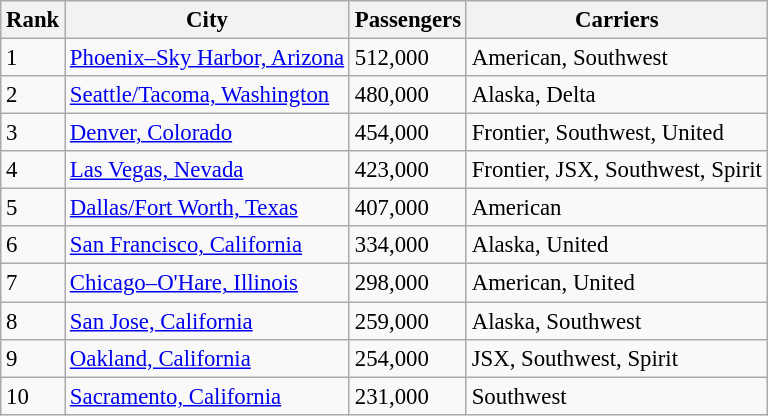<table class="wikitable sortable" style="font-size: 95%">
<tr>
<th>Rank</th>
<th>City</th>
<th>Passengers</th>
<th>Carriers</th>
</tr>
<tr>
<td>1</td>
<td><a href='#'>Phoenix–Sky Harbor, Arizona</a></td>
<td>512,000</td>
<td>American, Southwest</td>
</tr>
<tr>
<td>2</td>
<td><a href='#'>Seattle/Tacoma, Washington</a></td>
<td>480,000</td>
<td>Alaska, Delta</td>
</tr>
<tr>
<td>3</td>
<td><a href='#'>Denver, Colorado</a></td>
<td>454,000</td>
<td>Frontier, Southwest, United</td>
</tr>
<tr>
<td>4</td>
<td><a href='#'>Las Vegas, Nevada</a></td>
<td>423,000</td>
<td>Frontier, JSX, Southwest, Spirit</td>
</tr>
<tr>
<td>5</td>
<td><a href='#'>Dallas/Fort Worth, Texas</a></td>
<td>407,000</td>
<td>American</td>
</tr>
<tr>
<td>6</td>
<td><a href='#'>San Francisco, California</a></td>
<td>334,000</td>
<td>Alaska, United</td>
</tr>
<tr>
<td>7</td>
<td><a href='#'>Chicago–O'Hare, Illinois</a></td>
<td>298,000</td>
<td>American, United</td>
</tr>
<tr>
<td>8</td>
<td><a href='#'>San Jose, California</a></td>
<td>259,000</td>
<td>Alaska, Southwest</td>
</tr>
<tr>
<td>9</td>
<td><a href='#'>Oakland, California</a></td>
<td>254,000</td>
<td>JSX, Southwest, Spirit</td>
</tr>
<tr>
<td>10</td>
<td><a href='#'>Sacramento, California</a></td>
<td>231,000</td>
<td>Southwest</td>
</tr>
</table>
